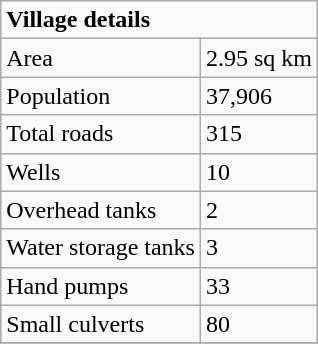<table class="wikitable" style="float:center; ">
<tr>
<td Colspan="2" style="text-align:left; "><strong>Village details</strong></td>
</tr>
<tr>
<td>Area</td>
<td>2.95 sq km</td>
</tr>
<tr>
<td>Population</td>
<td>37,906</td>
</tr>
<tr>
<td>Total roads</td>
<td>315</td>
</tr>
<tr>
<td>Wells</td>
<td>10</td>
</tr>
<tr>
<td>Overhead tanks</td>
<td>2</td>
</tr>
<tr>
<td>Water storage tanks</td>
<td>3</td>
</tr>
<tr>
<td>Hand pumps</td>
<td>33</td>
</tr>
<tr>
<td>Small culverts</td>
<td>80</td>
</tr>
<tr>
</tr>
</table>
